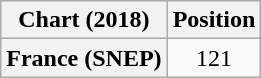<table class="wikitable plainrowheaders" style="text-align:center">
<tr>
<th scope="col">Chart (2018)</th>
<th scope="col">Position</th>
</tr>
<tr>
<th scope="row">France (SNEP)</th>
<td>121</td>
</tr>
</table>
